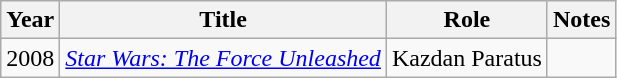<table class="wikitable sortable">
<tr>
<th>Year</th>
<th>Title</th>
<th>Role</th>
<th>Notes</th>
</tr>
<tr>
<td>2008</td>
<td><em><a href='#'>Star Wars: The Force Unleashed</a></em></td>
<td>Kazdan Paratus</td>
<td></td>
</tr>
</table>
